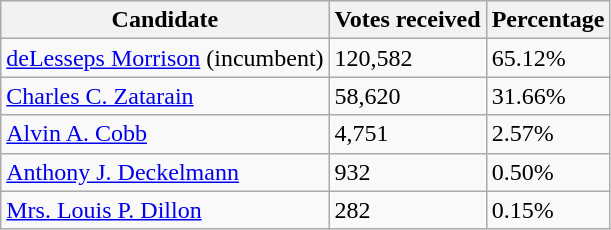<table class="wikitable">
<tr>
<th>Candidate</th>
<th>Votes received</th>
<th>Percentage</th>
</tr>
<tr>
<td><a href='#'>deLesseps Morrison</a> (incumbent)</td>
<td>120,582</td>
<td>65.12%</td>
</tr>
<tr>
<td><a href='#'>Charles C. Zatarain</a></td>
<td>58,620</td>
<td>31.66%</td>
</tr>
<tr>
<td><a href='#'>Alvin A. Cobb</a></td>
<td>4,751</td>
<td>2.57%</td>
</tr>
<tr>
<td><a href='#'>Anthony J. Deckelmann</a></td>
<td>932</td>
<td>0.50%</td>
</tr>
<tr>
<td><a href='#'>Mrs. Louis P. Dillon</a></td>
<td>282</td>
<td>0.15%</td>
</tr>
</table>
